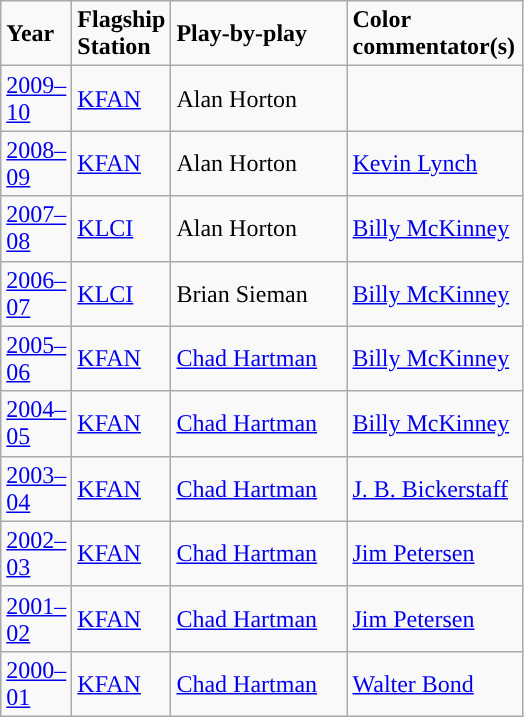<table class="wikitable">
<tr>
<td style="width:40px; "><strong>Year</strong></td>
<td style="width:40px; "><strong>Flagship Station</strong></td>
<td style="width:110px; "><strong>Play-by-play</strong></td>
<td style="width:110px; "><strong>Color commentator(s)</strong></td>
</tr>
<tr>
<td><a href='#'>2009–10</a></td>
<td><a href='#'>KFAN</a></td>
<td>Alan Horton</td>
<td></td>
</tr>
<tr>
<td><a href='#'>2008–09</a></td>
<td><a href='#'>KFAN</a></td>
<td>Alan Horton</td>
<td><a href='#'>Kevin Lynch</a></td>
</tr>
<tr>
<td><a href='#'>2007–08</a></td>
<td><a href='#'>KLCI</a></td>
<td>Alan Horton</td>
<td><a href='#'>Billy McKinney</a></td>
</tr>
<tr>
<td><a href='#'>2006–07</a></td>
<td><a href='#'>KLCI</a></td>
<td>Brian Sieman</td>
<td><a href='#'>Billy McKinney</a></td>
</tr>
<tr>
<td><a href='#'>2005–06</a></td>
<td><a href='#'>KFAN</a></td>
<td><a href='#'>Chad Hartman</a></td>
<td><a href='#'>Billy McKinney</a></td>
</tr>
<tr>
<td><a href='#'>2004–05</a></td>
<td><a href='#'>KFAN</a></td>
<td><a href='#'>Chad Hartman</a></td>
<td><a href='#'>Billy McKinney</a></td>
</tr>
<tr>
<td><a href='#'>2003–04</a></td>
<td><a href='#'>KFAN</a></td>
<td><a href='#'>Chad Hartman</a></td>
<td><a href='#'>J. B. Bickerstaff</a></td>
</tr>
<tr>
<td><a href='#'>2002–03</a></td>
<td><a href='#'>KFAN</a></td>
<td><a href='#'>Chad Hartman</a></td>
<td><a href='#'>Jim Petersen</a></td>
</tr>
<tr>
<td><a href='#'>2001–02</a></td>
<td><a href='#'>KFAN</a></td>
<td><a href='#'>Chad Hartman</a></td>
<td><a href='#'>Jim Petersen</a></td>
</tr>
<tr>
<td><a href='#'>2000–01</a></td>
<td><a href='#'>KFAN</a></td>
<td><a href='#'>Chad Hartman</a></td>
<td><a href='#'>Walter Bond</a></td>
</tr>
</table>
